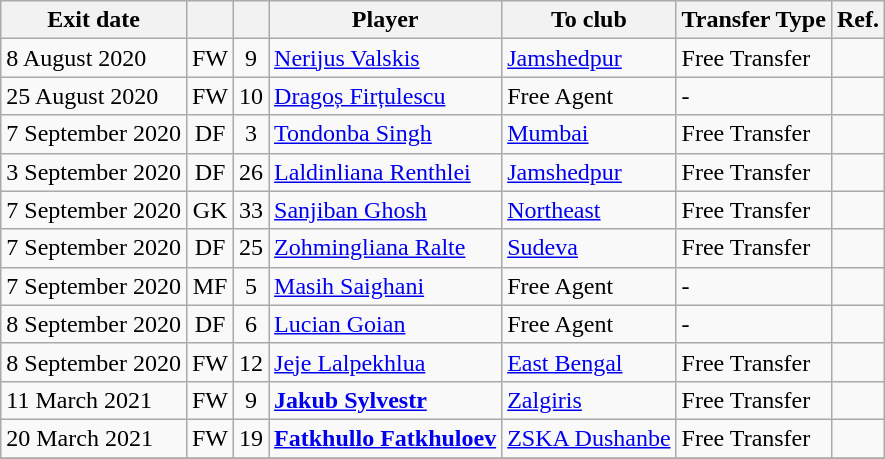<table class="wikitable sortable">
<tr>
<th>Exit date</th>
<th></th>
<th></th>
<th>Player</th>
<th>To club</th>
<th>Transfer Type</th>
<th>Ref.</th>
</tr>
<tr>
<td>8 August 2020</td>
<td style="text-align:center;">FW</td>
<td style="text-align:center;">9</td>
<td style="text-align:left;"> <a href='#'>Nerijus Valskis</a></td>
<td style="text-align:left;"> <a href='#'>Jamshedpur</a></td>
<td>Free Transfer</td>
<td></td>
</tr>
<tr>
<td>25 August 2020</td>
<td style="text-align:center;">FW</td>
<td style="text-align:center;">10</td>
<td style="text-align:left;"> <a href='#'>Dragoș Firțulescu</a></td>
<td style="text-align:left;">Free Agent</td>
<td>-</td>
<td></td>
</tr>
<tr>
<td>7 September 2020</td>
<td style="text-align:center;">DF</td>
<td style="text-align:center;">3</td>
<td style="text-align:left;"> <a href='#'>Tondonba Singh</a></td>
<td style="text-align:left;"> <a href='#'>Mumbai</a></td>
<td>Free Transfer</td>
<td></td>
</tr>
<tr>
<td>3 September 2020</td>
<td style="text-align:center;">DF</td>
<td style="text-align:center;">26</td>
<td style="text-align:left;"> <a href='#'>Laldinliana Renthlei</a></td>
<td style="text-align:left;"> <a href='#'>Jamshedpur</a></td>
<td>Free Transfer</td>
<td></td>
</tr>
<tr>
<td>7 September 2020</td>
<td style="text-align:center;">GK</td>
<td style="text-align:center;">33</td>
<td style="text-align:left;"> <a href='#'>Sanjiban Ghosh</a></td>
<td style="text-align:left;"> <a href='#'>Northeast</a></td>
<td>Free Transfer</td>
<td></td>
</tr>
<tr>
<td>7 September 2020</td>
<td style="text-align:center;">DF</td>
<td style="text-align:center;">25</td>
<td style="text-align:left;"> <a href='#'>Zohmingliana Ralte</a></td>
<td style="text-align:left;"> <a href='#'>Sudeva</a></td>
<td>Free Transfer</td>
<td></td>
</tr>
<tr>
<td>7 September 2020</td>
<td style="text-align:center;">MF</td>
<td style="text-align:center;">5</td>
<td style="text-align:left;"> <a href='#'>Masih Saighani</a></td>
<td style="text-align:left;">Free Agent</td>
<td>-</td>
<td></td>
</tr>
<tr>
<td>8 September 2020</td>
<td style="text-align:center;">DF</td>
<td style="text-align:center;">6</td>
<td style="text-align:left;"> <a href='#'>Lucian Goian</a></td>
<td style="text-align:left;">Free Agent</td>
<td>-</td>
<td></td>
</tr>
<tr>
<td>8 September 2020</td>
<td style="text-align:center;">FW</td>
<td style="text-align:center;">12</td>
<td style="text-align:left;"> <a href='#'>Jeje Lalpekhlua</a></td>
<td style="text-align:left;"> <a href='#'>East Bengal</a></td>
<td>Free Transfer</td>
<td></td>
</tr>
<tr>
<td>11 March 2021</td>
<td style="text-align:center;">FW</td>
<td style="text-align:center;">9</td>
<td style="text-align:left;"><strong><a href='#'>Jakub Sylvestr</a></strong></td>
<td style="text-align:left;"><a href='#'>Zalgiris</a></td>
<td>Free Transfer</td>
<td></td>
</tr>
<tr>
<td>20 March 2021</td>
<td style="text-align:center;">FW</td>
<td style="text-align:center;">19</td>
<td style="text-align:left;"><strong><a href='#'>Fatkhullo Fatkhuloev</a></strong></td>
<td style="text-align:left;"><a href='#'>ZSKA Dushanbe</a></td>
<td>Free Transfer</td>
<td></td>
</tr>
<tr>
</tr>
</table>
